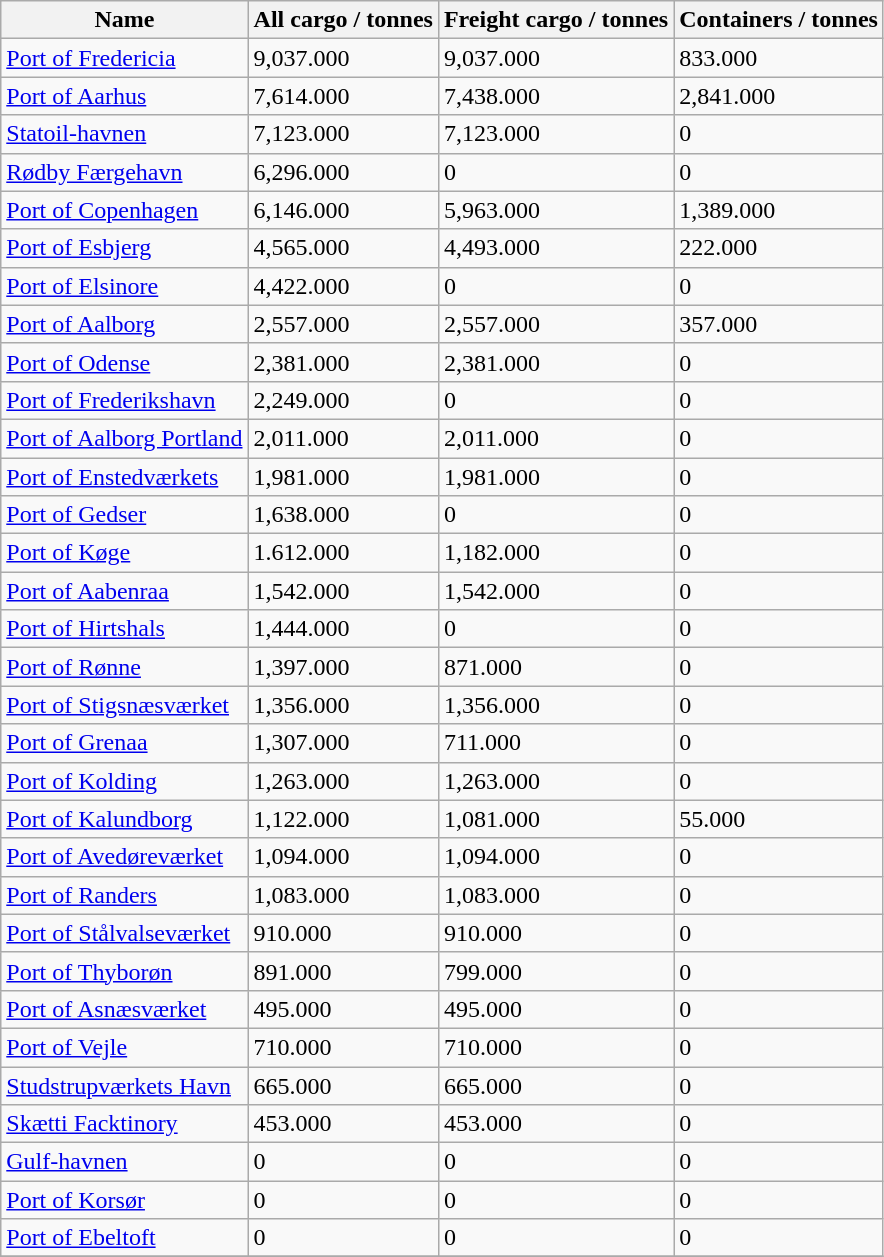<table class="wikitable sortable">
<tr>
<th>Name</th>
<th>All cargo / tonnes</th>
<th>Freight cargo / tonnes</th>
<th>Containers / tonnes</th>
</tr>
<tr>
<td><a href='#'>Port of Fredericia</a></td>
<td>9,037.000</td>
<td>9,037.000</td>
<td>833.000</td>
</tr>
<tr>
<td><a href='#'>Port of Aarhus</a></td>
<td>7,614.000</td>
<td>7,438.000</td>
<td>2,841.000</td>
</tr>
<tr>
<td><a href='#'>Statoil-havnen</a></td>
<td>7,123.000</td>
<td>7,123.000</td>
<td>0</td>
</tr>
<tr>
<td><a href='#'>Rødby Færgehavn</a></td>
<td>6,296.000</td>
<td>0</td>
<td>0</td>
</tr>
<tr>
<td><a href='#'>Port of Copenhagen</a></td>
<td>6,146.000</td>
<td>5,963.000</td>
<td>1,389.000</td>
</tr>
<tr>
<td><a href='#'>Port of Esbjerg</a></td>
<td>4,565.000</td>
<td>4,493.000</td>
<td>222.000</td>
</tr>
<tr>
<td><a href='#'>Port of Elsinore</a></td>
<td>4,422.000</td>
<td>0</td>
<td>0</td>
</tr>
<tr>
<td><a href='#'>Port of Aalborg</a></td>
<td>2,557.000</td>
<td>2,557.000</td>
<td>357.000</td>
</tr>
<tr>
<td><a href='#'>Port of Odense</a></td>
<td>2,381.000</td>
<td>2,381.000</td>
<td>0</td>
</tr>
<tr>
<td><a href='#'>Port of Frederikshavn</a></td>
<td>2,249.000</td>
<td>0</td>
<td>0</td>
</tr>
<tr>
<td><a href='#'>Port of Aalborg Portland</a></td>
<td>2,011.000</td>
<td>2,011.000</td>
<td>0</td>
</tr>
<tr>
<td><a href='#'>Port of Enstedværkets</a></td>
<td>1,981.000</td>
<td>1,981.000</td>
<td>0</td>
</tr>
<tr>
<td><a href='#'>Port of Gedser</a></td>
<td>1,638.000</td>
<td>0</td>
<td>0</td>
</tr>
<tr>
<td><a href='#'>Port of Køge</a></td>
<td>1.612.000</td>
<td>1,182.000</td>
<td>0</td>
</tr>
<tr>
<td><a href='#'>Port of Aabenraa</a></td>
<td>1,542.000</td>
<td>1,542.000</td>
<td>0</td>
</tr>
<tr>
<td><a href='#'>Port of Hirtshals</a></td>
<td>1,444.000</td>
<td>0</td>
<td>0</td>
</tr>
<tr>
<td><a href='#'>Port of Rønne</a></td>
<td>1,397.000</td>
<td>871.000</td>
<td>0</td>
</tr>
<tr>
<td><a href='#'>Port of Stigsnæsværket</a></td>
<td>1,356.000</td>
<td>1,356.000</td>
<td>0</td>
</tr>
<tr>
<td><a href='#'>Port of Grenaa</a></td>
<td>1,307.000</td>
<td>711.000</td>
<td>0</td>
</tr>
<tr>
<td><a href='#'>Port of Kolding</a></td>
<td>1,263.000</td>
<td>1,263.000</td>
<td>0</td>
</tr>
<tr>
<td><a href='#'>Port of Kalundborg</a></td>
<td>1,122.000</td>
<td>1,081.000</td>
<td>55.000</td>
</tr>
<tr>
<td><a href='#'>Port of Avedøreværket</a></td>
<td>1,094.000</td>
<td>1,094.000</td>
<td>0</td>
</tr>
<tr>
<td><a href='#'>Port of Randers</a></td>
<td>1,083.000</td>
<td>1,083.000</td>
<td>0</td>
</tr>
<tr>
<td><a href='#'>Port of Stålvalseværket</a></td>
<td>910.000</td>
<td>910.000</td>
<td>0</td>
</tr>
<tr>
<td><a href='#'>Port of Thyborøn</a></td>
<td>891.000</td>
<td>799.000</td>
<td>0</td>
</tr>
<tr>
<td><a href='#'>Port of Asnæsværket</a></td>
<td>495.000</td>
<td>495.000</td>
<td>0</td>
</tr>
<tr>
<td><a href='#'>Port of Vejle</a></td>
<td>710.000</td>
<td>710.000</td>
<td>0</td>
</tr>
<tr>
<td><a href='#'>Studstrupværkets Havn</a></td>
<td>665.000</td>
<td>665.000</td>
<td>0</td>
</tr>
<tr>
<td><a href='#'>Skætti Facktinory</a></td>
<td>453.000</td>
<td>453.000</td>
<td>0</td>
</tr>
<tr>
<td><a href='#'>Gulf-havnen</a></td>
<td>0</td>
<td>0</td>
<td>0</td>
</tr>
<tr>
<td><a href='#'>Port of Korsør</a></td>
<td>0</td>
<td>0</td>
<td>0</td>
</tr>
<tr>
<td><a href='#'>Port of Ebeltoft</a></td>
<td>0</td>
<td>0</td>
<td>0</td>
</tr>
<tr>
</tr>
</table>
